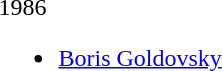<table>
<tr>
<td>1986<br><ul><li><a href='#'>Boris Goldovsky</a></li></ul></td>
</tr>
</table>
